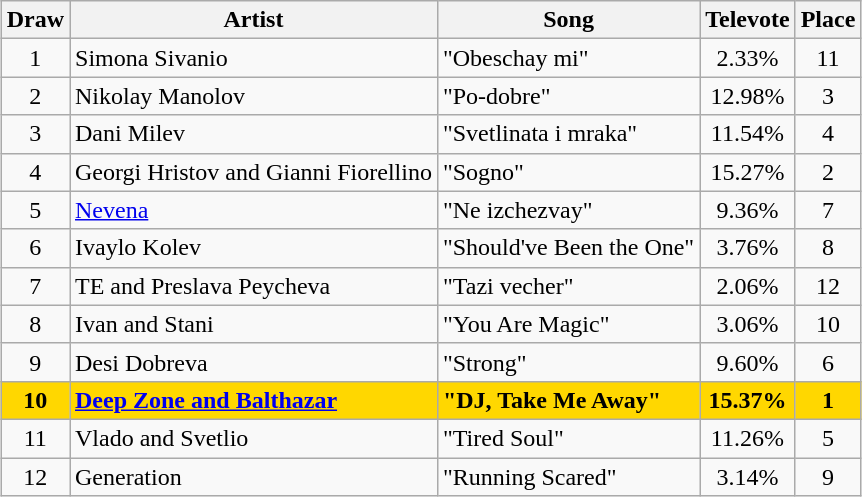<table class="sortable wikitable" style="margin: 1em auto 1em auto; text-align:center">
<tr>
<th>Draw</th>
<th>Artist</th>
<th>Song</th>
<th>Televote</th>
<th>Place</th>
</tr>
<tr>
<td>1</td>
<td align="left">Simona Sivanio</td>
<td align="left">"Obeschay mi"</td>
<td>2.33%</td>
<td>11</td>
</tr>
<tr>
<td>2</td>
<td align="left">Nikolay Manolov</td>
<td align="left">"Po-dobre"</td>
<td>12.98%</td>
<td>3</td>
</tr>
<tr>
<td>3</td>
<td align="left">Dani Milev</td>
<td align="left">"Svetlinata i mraka"</td>
<td>11.54%</td>
<td>4</td>
</tr>
<tr>
<td>4</td>
<td align="left">Georgi Hristov and Gianni Fiorellino</td>
<td align="left">"Sogno"</td>
<td>15.27%</td>
<td>2</td>
</tr>
<tr>
<td>5</td>
<td align="left"><a href='#'>Nevena</a></td>
<td align="left">"Ne izchezvay"</td>
<td>9.36%</td>
<td>7</td>
</tr>
<tr>
<td>6</td>
<td align="left">Ivaylo Kolev</td>
<td align="left">"Should've Been the One"</td>
<td>3.76%</td>
<td>8</td>
</tr>
<tr>
<td>7</td>
<td align="left">ТE and Preslava Peycheva</td>
<td align="left">"Tazi vecher"</td>
<td>2.06%</td>
<td>12</td>
</tr>
<tr>
<td>8</td>
<td align="left">Ivan and Stani</td>
<td align="left">"You Are Magic"</td>
<td>3.06%</td>
<td>10</td>
</tr>
<tr>
<td>9</td>
<td align="left">Desi Dobreva</td>
<td align="left">"Strong"</td>
<td>9.60%</td>
<td>6</td>
</tr>
<tr style="font-weight:bold; background:gold;">
<td>10</td>
<td align="left"><a href='#'>Deep Zone and Balthazar</a></td>
<td align="left">"DJ, Take Me Away"</td>
<td>15.37%</td>
<td>1</td>
</tr>
<tr>
<td>11</td>
<td align="left">Vlado and Svetlio</td>
<td align="left">"Tired Soul"</td>
<td>11.26%</td>
<td>5</td>
</tr>
<tr>
<td>12</td>
<td align="left">Generation</td>
<td align="left">"Running Scared"</td>
<td>3.14%</td>
<td>9</td>
</tr>
</table>
